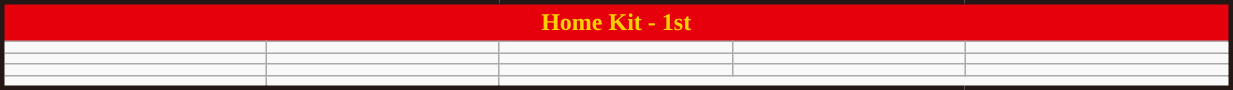<table class="wikitable collapsible collapsed" style="width:65%; border:solid 3px #231815">
<tr style="text-align:center; background-color:#E6000C; color:#FDD000; font-weight:bold;">
<td colspan=5>Home Kit - 1st</td>
</tr>
<tr>
<td></td>
<td></td>
<td></td>
<td></td>
<td></td>
</tr>
<tr>
<td></td>
<td></td>
<td></td>
<td></td>
<td></td>
</tr>
<tr>
<td></td>
<td></td>
<td></td>
<td></td>
<td></td>
</tr>
<tr>
<td></td>
<td></td>
</tr>
</table>
